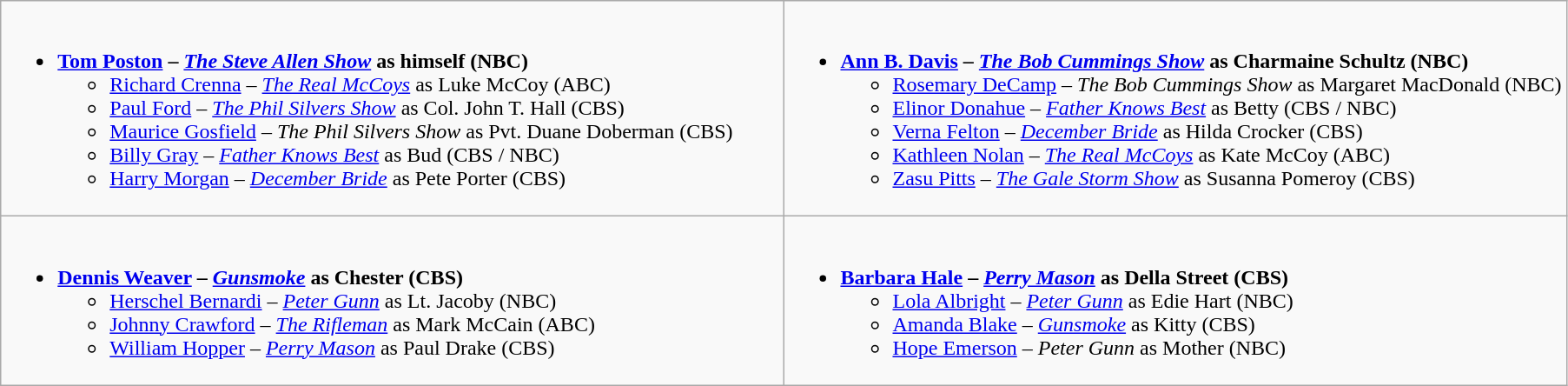<table class="wikitable">
<tr>
<td style="vertical-align:top;" width="50%"><br><ul><li><strong><a href='#'>Tom Poston</a> – <em><a href='#'>The Steve Allen Show</a></em> as himself (NBC)</strong><ul><li><a href='#'>Richard Crenna</a> – <em><a href='#'>The Real McCoys</a></em> as Luke McCoy (ABC)</li><li><a href='#'>Paul Ford</a> – <em><a href='#'>The Phil Silvers Show</a></em> as Col. John T. Hall (CBS)</li><li><a href='#'>Maurice Gosfield</a> – <em>The Phil Silvers Show</em> as Pvt. Duane Doberman (CBS)</li><li><a href='#'>Billy Gray</a> – <em><a href='#'>Father Knows Best</a></em> as Bud (CBS / NBC)</li><li><a href='#'>Harry Morgan</a> – <em><a href='#'>December Bride</a></em> as Pete Porter (CBS)</li></ul></li></ul></td>
<td style="vertical-align:top;" width="50%"><br><ul><li><strong><a href='#'>Ann B. Davis</a> – <em><a href='#'>The Bob Cummings Show</a></em> as Charmaine Schultz (NBC)</strong><ul><li><a href='#'>Rosemary DeCamp</a> – <em>The Bob Cummings Show</em> as Margaret MacDonald (NBC)</li><li><a href='#'>Elinor Donahue</a> – <em><a href='#'>Father Knows Best</a></em> as Betty (CBS / NBC)</li><li><a href='#'>Verna Felton</a> – <em><a href='#'>December Bride</a></em> as Hilda Crocker (CBS)</li><li><a href='#'>Kathleen Nolan</a> – <em><a href='#'>The Real McCoys</a></em> as Kate McCoy (ABC)</li><li><a href='#'>Zasu Pitts</a> – <em><a href='#'>The Gale Storm Show</a></em> as Susanna Pomeroy (CBS)</li></ul></li></ul></td>
</tr>
<tr>
<td style="vertical-align:top;" width="50%"><br><ul><li><strong><a href='#'>Dennis Weaver</a> – <em><a href='#'>Gunsmoke</a></em> as Chester (CBS)</strong><ul><li><a href='#'>Herschel Bernardi</a> – <em><a href='#'>Peter Gunn</a></em> as Lt. Jacoby (NBC)</li><li><a href='#'>Johnny Crawford</a> – <em><a href='#'>The Rifleman</a></em> as Mark McCain (ABC)</li><li><a href='#'>William Hopper</a> – <em><a href='#'>Perry Mason</a></em> as Paul Drake (CBS)</li></ul></li></ul></td>
<td style="vertical-align:top;" width="50%"><br><ul><li><strong><a href='#'>Barbara Hale</a> – <em><a href='#'>Perry Mason</a></em> as Della Street (CBS)</strong><ul><li><a href='#'>Lola Albright</a> – <em><a href='#'>Peter Gunn</a></em> as Edie Hart (NBC)</li><li><a href='#'>Amanda Blake</a> – <em><a href='#'>Gunsmoke</a></em> as Kitty (CBS)</li><li><a href='#'>Hope Emerson</a> – <em>Peter Gunn</em> as Mother (NBC)</li></ul></li></ul></td>
</tr>
</table>
